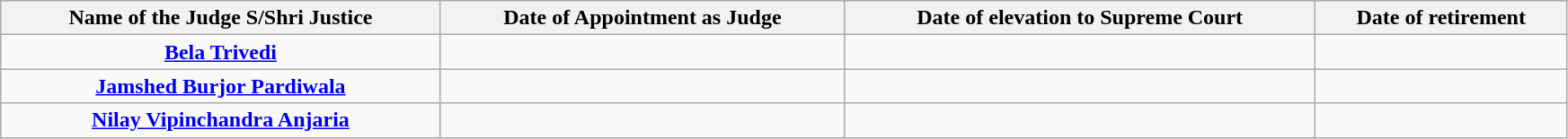<table class="wikitable sortable static-row-numbers static-row-header" style="text-align:center" width="92%">
<tr>
<th>Name of the Judge S/Shri Justice</th>
<th>Date of Appointment as Judge</th>
<th>Date of elevation to Supreme Court</th>
<th>Date of retirement</th>
</tr>
<tr>
<td><strong><a href='#'>Bela Trivedi</a></strong></td>
<td></td>
<td></td>
<td></td>
</tr>
<tr>
<td><a href='#'><strong>Jamshed Burjor Pardiwala</strong></a></td>
<td></td>
<td></td>
<td></td>
</tr>
<tr>
<td><strong><a href='#'>Nilay Vipinchandra Anjaria</a></strong></td>
<td></td>
<td></td>
<td></td>
</tr>
</table>
